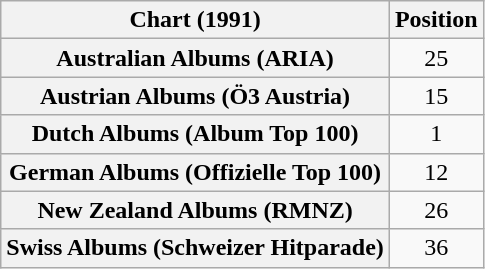<table class="wikitable sortable plainrowheaders">
<tr>
<th>Chart (1991)</th>
<th>Position</th>
</tr>
<tr>
<th scope="row">Australian Albums (ARIA)</th>
<td align="center">25</td>
</tr>
<tr>
<th scope="row">Austrian Albums (Ö3 Austria)</th>
<td align="center">15</td>
</tr>
<tr>
<th scope="row">Dutch Albums (Album Top 100)</th>
<td align="center">1</td>
</tr>
<tr>
<th scope="row">German Albums (Offizielle Top 100)</th>
<td align="center">12</td>
</tr>
<tr>
<th scope="row">New Zealand Albums (RMNZ)</th>
<td align="center">26</td>
</tr>
<tr>
<th scope="row">Swiss Albums (Schweizer Hitparade)</th>
<td align="center">36</td>
</tr>
</table>
